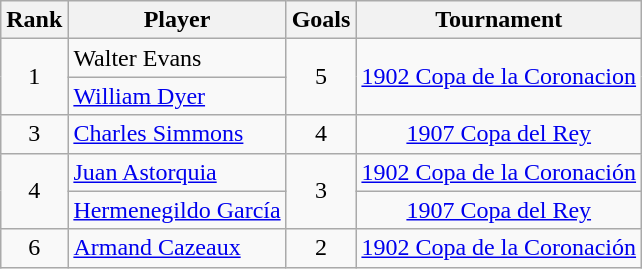<table class="wikitable" style="text-align:center">
<tr>
<th>Rank</th>
<th>Player</th>
<th>Goals</th>
<th>Tournament</th>
</tr>
<tr>
<td rowspan="2">1</td>
<td align=left> Walter Evans</td>
<td rowspan="2">5</td>
<td rowspan="2"><a href='#'>1902 Copa de la Coronacion</a></td>
</tr>
<tr>
<td align=left> <a href='#'>William Dyer</a></td>
</tr>
<tr>
<td>3</td>
<td align=left> <a href='#'>Charles Simmons</a></td>
<td>4</td>
<td><a href='#'>1907 Copa del Rey</a></td>
</tr>
<tr>
<td rowspan="2">4</td>
<td align=left> <a href='#'>Juan Astorquia</a></td>
<td rowspan="2">3</td>
<td><a href='#'>1902 Copa de la Coronación</a></td>
</tr>
<tr>
<td align=left> <a href='#'>Hermenegildo García</a></td>
<td><a href='#'>1907 Copa del Rey</a></td>
</tr>
<tr>
<td>6</td>
<td align=left> <a href='#'>Armand Cazeaux</a></td>
<td>2</td>
<td><a href='#'>1902 Copa de la Coronación</a></td>
</tr>
</table>
